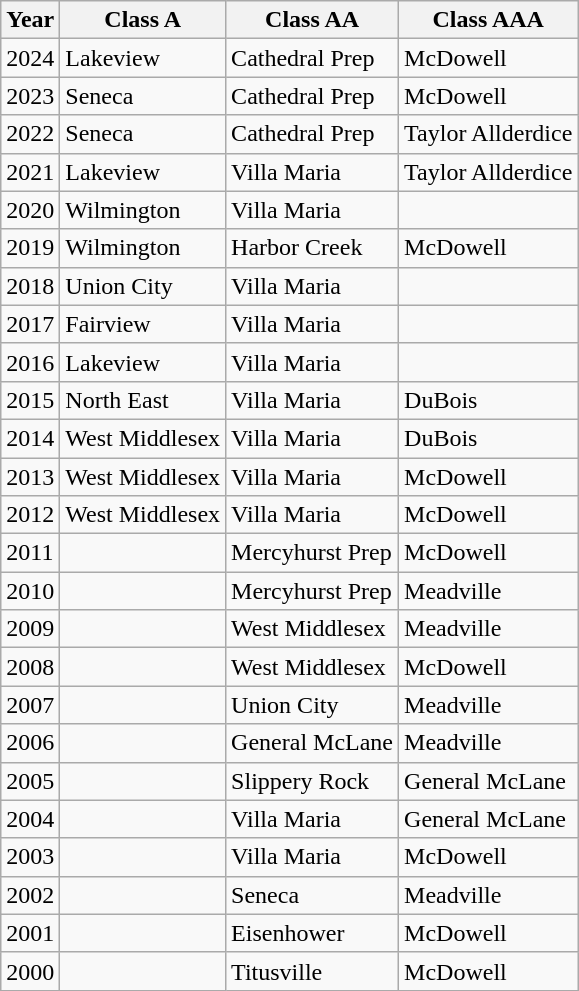<table class="wikitable">
<tr>
<th>Year</th>
<th>Class A</th>
<th>Class AA</th>
<th>Class AAA</th>
</tr>
<tr>
<td>2024</td>
<td>Lakeview</td>
<td>Cathedral Prep</td>
<td>McDowell</td>
</tr>
<tr>
<td>2023</td>
<td>Seneca</td>
<td>Cathedral Prep</td>
<td>McDowell</td>
</tr>
<tr>
<td>2022</td>
<td>Seneca</td>
<td>Cathedral Prep</td>
<td>Taylor Allderdice</td>
</tr>
<tr>
<td>2021</td>
<td>Lakeview</td>
<td>Villa Maria</td>
<td>Taylor Allderdice</td>
</tr>
<tr>
<td>2020</td>
<td>Wilmington</td>
<td>Villa Maria</td>
<td></td>
</tr>
<tr>
<td>2019</td>
<td>Wilmington</td>
<td>Harbor Creek</td>
<td>McDowell</td>
</tr>
<tr>
<td>2018</td>
<td>Union City</td>
<td>Villa Maria</td>
<td></td>
</tr>
<tr>
<td>2017</td>
<td>Fairview</td>
<td>Villa Maria</td>
<td></td>
</tr>
<tr>
<td>2016</td>
<td>Lakeview</td>
<td>Villa Maria</td>
<td></td>
</tr>
<tr>
<td>2015</td>
<td>North East</td>
<td>Villa Maria</td>
<td>DuBois</td>
</tr>
<tr>
<td>2014</td>
<td>West Middlesex</td>
<td>Villa Maria</td>
<td>DuBois</td>
</tr>
<tr>
<td>2013</td>
<td>West Middlesex</td>
<td>Villa Maria</td>
<td>McDowell</td>
</tr>
<tr>
<td>2012</td>
<td>West Middlesex</td>
<td>Villa Maria</td>
<td>McDowell</td>
</tr>
<tr>
<td>2011</td>
<td></td>
<td>Mercyhurst Prep</td>
<td>McDowell</td>
</tr>
<tr>
<td>2010</td>
<td></td>
<td>Mercyhurst Prep</td>
<td>Meadville</td>
</tr>
<tr>
<td>2009</td>
<td></td>
<td>West Middlesex</td>
<td>Meadville</td>
</tr>
<tr>
<td>2008</td>
<td></td>
<td>West Middlesex</td>
<td>McDowell</td>
</tr>
<tr>
<td>2007</td>
<td></td>
<td>Union City</td>
<td>Meadville</td>
</tr>
<tr>
<td>2006</td>
<td></td>
<td>General McLane</td>
<td>Meadville</td>
</tr>
<tr>
<td>2005</td>
<td></td>
<td>Slippery Rock</td>
<td>General McLane</td>
</tr>
<tr>
<td>2004</td>
<td></td>
<td>Villa Maria</td>
<td>General McLane</td>
</tr>
<tr>
<td>2003</td>
<td></td>
<td>Villa Maria</td>
<td>McDowell</td>
</tr>
<tr>
<td>2002</td>
<td></td>
<td>Seneca</td>
<td>Meadville</td>
</tr>
<tr>
<td>2001</td>
<td></td>
<td>Eisenhower</td>
<td>McDowell</td>
</tr>
<tr>
<td>2000</td>
<td></td>
<td>Titusville</td>
<td>McDowell</td>
</tr>
</table>
